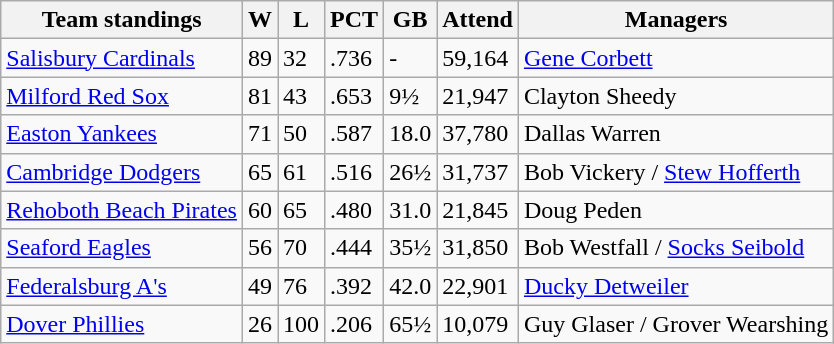<table class="wikitable">
<tr>
<th>Team standings</th>
<th>W</th>
<th>L</th>
<th>PCT</th>
<th>GB</th>
<th>Attend</th>
<th>Managers</th>
</tr>
<tr>
<td><a href='#'>Salisbury Cardinals</a></td>
<td>89</td>
<td>32</td>
<td>.736</td>
<td>-</td>
<td>59,164</td>
<td><a href='#'>Gene Corbett</a></td>
</tr>
<tr>
<td><a href='#'>Milford Red Sox</a></td>
<td>81</td>
<td>43</td>
<td>.653</td>
<td>9½</td>
<td>21,947</td>
<td>Clayton Sheedy</td>
</tr>
<tr>
<td><a href='#'>Easton Yankees</a></td>
<td>71</td>
<td>50</td>
<td>.587</td>
<td>18.0</td>
<td>37,780</td>
<td>Dallas Warren</td>
</tr>
<tr>
<td><a href='#'>Cambridge Dodgers</a></td>
<td>65</td>
<td>61</td>
<td>.516</td>
<td>26½</td>
<td>31,737</td>
<td>Bob Vickery / <a href='#'>Stew Hofferth</a></td>
</tr>
<tr>
<td><a href='#'>Rehoboth Beach Pirates</a></td>
<td>60</td>
<td>65</td>
<td>.480</td>
<td>31.0</td>
<td>21,845</td>
<td>Doug Peden</td>
</tr>
<tr>
<td><a href='#'>Seaford Eagles</a></td>
<td>56</td>
<td>70</td>
<td>.444</td>
<td>35½</td>
<td>31,850</td>
<td>Bob Westfall / <a href='#'>Socks Seibold</a></td>
</tr>
<tr>
<td><a href='#'>Federalsburg A's</a></td>
<td>49</td>
<td>76</td>
<td>.392</td>
<td>42.0</td>
<td>22,901</td>
<td><a href='#'>Ducky Detweiler</a></td>
</tr>
<tr>
<td><a href='#'>Dover Phillies</a></td>
<td>26</td>
<td>100</td>
<td>.206</td>
<td>65½</td>
<td>10,079</td>
<td>Guy Glaser / Grover Wearshing</td>
</tr>
</table>
